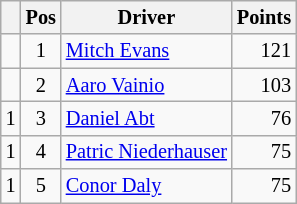<table class="wikitable" style="font-size: 85%;">
<tr>
<th></th>
<th>Pos</th>
<th>Driver</th>
<th>Points</th>
</tr>
<tr>
<td align="left"></td>
<td align="center">1</td>
<td> <a href='#'>Mitch Evans</a></td>
<td align="right">121</td>
</tr>
<tr>
<td align="left"></td>
<td align="center">2</td>
<td> <a href='#'>Aaro Vainio</a></td>
<td align="right">103</td>
</tr>
<tr>
<td align="left"> 1</td>
<td align="center">3</td>
<td> <a href='#'>Daniel Abt</a></td>
<td align="right">76</td>
</tr>
<tr>
<td align="left"> 1</td>
<td align="center">4</td>
<td> <a href='#'>Patric Niederhauser</a></td>
<td align="right">75</td>
</tr>
<tr>
<td align="left"> 1</td>
<td align="center">5</td>
<td> <a href='#'>Conor Daly</a></td>
<td align="right">75</td>
</tr>
</table>
